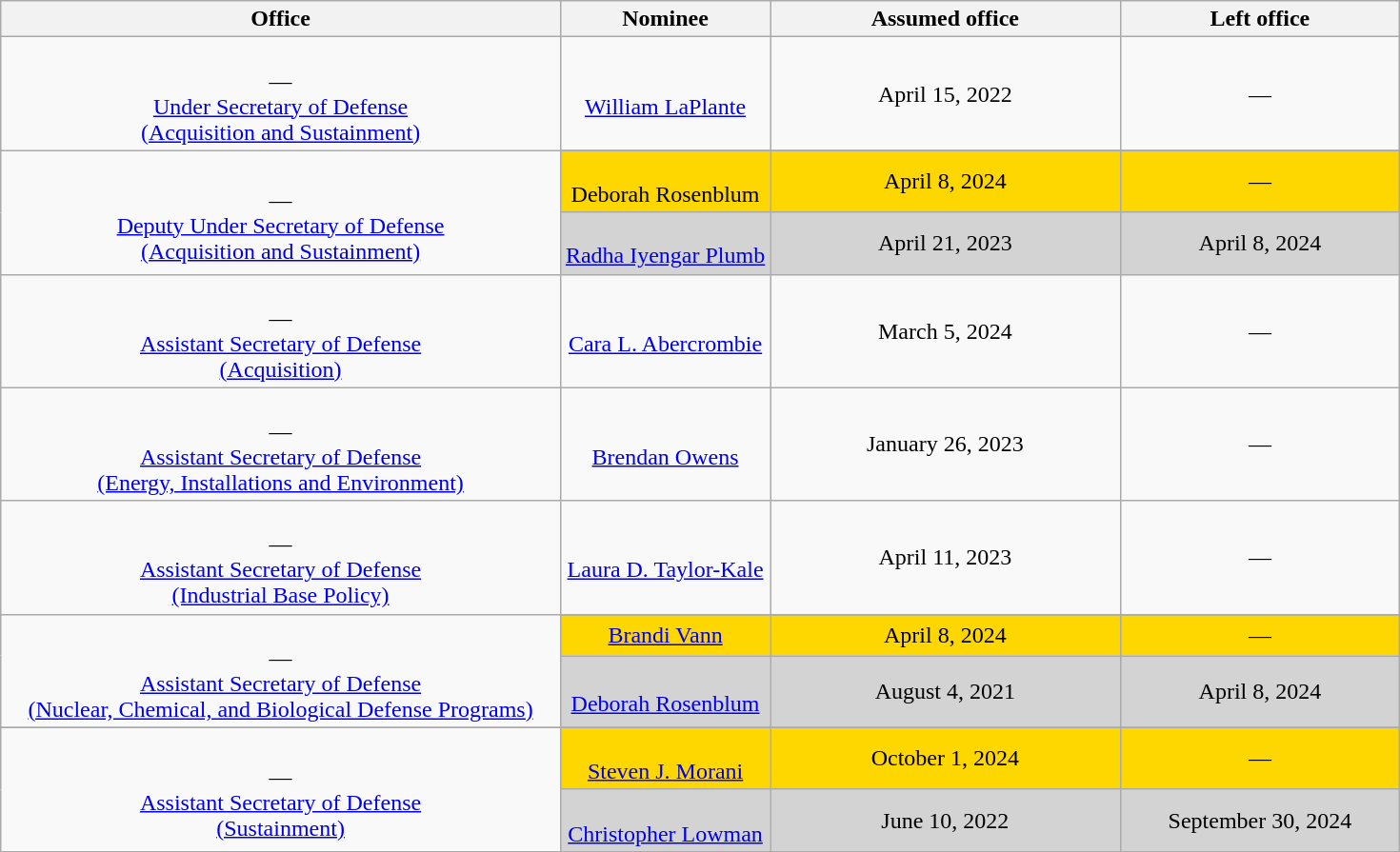<table class="wikitable sortable" style="text-align:center">
<tr>
<th style="width:40%;">Office</th>
<th style="width:15%;">Nominee</th>
<th style="width:25%;" data-sort-type="date">Assumed office</th>
<th style="width:20%;" data-sort-type="date">Left office</th>
</tr>
<tr>
<td><br>—<br><a href='#'>Under Secretary of Defense<br>(Acquisition and Sustainment)</a></td>
<td><br><a href='#'>William LaPlante</a></td>
<td data-sort-value="April 15, 2022">April 15, 2022<br></td>
<td>—</td>
</tr>
<tr>
<td rowspan="3"><br>—<br><a href='#'>Deputy Under Secretary of Defense<br>(Acquisition and Sustainment)</a></td>
</tr>
<tr style="background:gold;">
<td><br>Deborah Rosenblum</td>
<td>April 8, 2024</td>
<td>—</td>
</tr>
<tr style="background:lightgray;">
<td><br><a href='#'>Radha Iyengar Plumb</a></td>
<td>April 21, 2023<br></td>
<td>April 8, 2024</td>
</tr>
<tr>
<td><br>—<br><a href='#'>Assistant Secretary of Defense<br>(Acquisition)</a></td>
<td><br><a href='#'>Cara L. Abercrombie</a></td>
<td>March 5, 2024<br></td>
<td>—</td>
</tr>
<tr>
<td><br>—<br><a href='#'>Assistant Secretary of Defense<br>(Energy, Installations and Environment)</a></td>
<td><br><a href='#'>Brendan Owens</a></td>
<td data-sort-value="January 26, 2023">January 26, 2023<br></td>
<td>—</td>
</tr>
<tr>
<td><br>—<br><a href='#'>Assistant Secretary of Defense<br>(Industrial Base Policy)</a></td>
<td><br><a href='#'>Laura D. Taylor-Kale</a></td>
<td>April 11, 2023<br></td>
<td>—</td>
</tr>
<tr>
<td rowspan="3"><br>—<br><a href='#'>Assistant Secretary of Defense<br>(Nuclear, Chemical, and Biological Defense Programs)</a></td>
</tr>
<tr style="background:gold;">
<td><a href='#'>Brandi Vann</a></td>
<td>April 8, 2024</td>
<td>—</td>
</tr>
<tr style="background:lightgray;">
<td><br><a href='#'>Deborah Rosenblum</a></td>
<td data-sort-value="August 4, 2021">August 4, 2021<br></td>
<td>April 8, 2024</td>
</tr>
<tr>
</tr>
<tr>
<td rowspan="3"><br>—<br><a href='#'>Assistant Secretary of Defense<br>(Sustainment)</a></td>
</tr>
<tr style="background:gold;">
<td><br><a href='#'>Steven J. Morani</a></td>
<td>October 1, 2024</td>
<td>—</td>
</tr>
<tr style="background:lightgray;">
<td><br><a href='#'>Christopher Lowman</a></td>
<td data-sort-value="June 10, 2022">June 10, 2022<br></td>
<td>September 30, 2024</td>
</tr>
</table>
